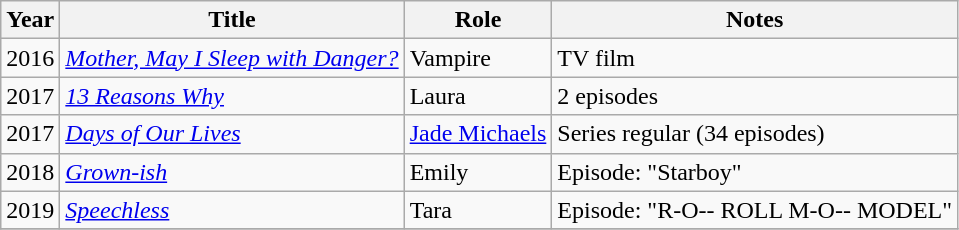<table class="wikitable sortable">
<tr>
<th>Year</th>
<th>Title</th>
<th>Role</th>
<th class="unsortable">Notes</th>
</tr>
<tr>
<td>2016</td>
<td><em><a href='#'>Mother, May I Sleep with Danger?</a></em></td>
<td>Vampire</td>
<td>TV film</td>
</tr>
<tr>
<td>2017</td>
<td><em><a href='#'>13 Reasons Why</a></em></td>
<td>Laura</td>
<td>2 episodes</td>
</tr>
<tr>
<td>2017</td>
<td><em><a href='#'>Days of Our Lives</a></em></td>
<td><a href='#'>Jade Michaels</a></td>
<td>Series regular (34 episodes)</td>
</tr>
<tr>
<td>2018</td>
<td><em><a href='#'>Grown-ish</a></em></td>
<td>Emily</td>
<td>Episode: "Starboy"</td>
</tr>
<tr>
<td>2019</td>
<td><em><a href='#'>Speechless</a></em></td>
<td>Tara</td>
<td>Episode: "R-O-- ROLL M-O-- MODEL"</td>
</tr>
<tr>
</tr>
</table>
